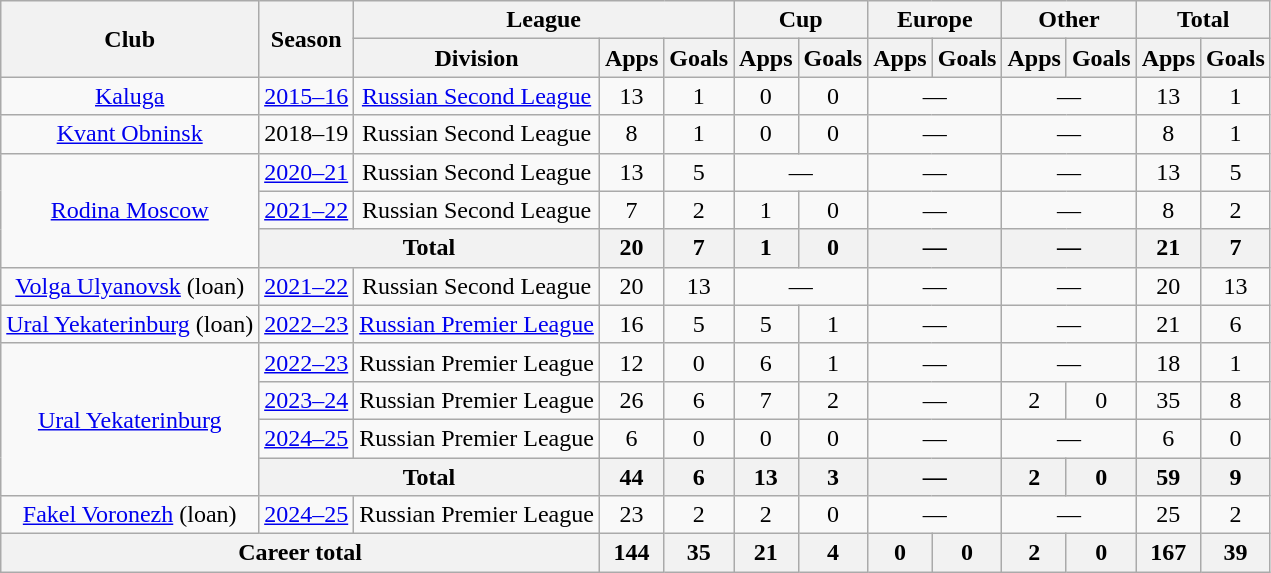<table class="wikitable" style="text-align: center;">
<tr>
<th rowspan="2">Club</th>
<th rowspan="2">Season</th>
<th colspan="3">League</th>
<th colspan="2">Cup</th>
<th colspan="2">Europe</th>
<th colspan="2">Other</th>
<th colspan="2">Total</th>
</tr>
<tr>
<th>Division</th>
<th>Apps</th>
<th>Goals</th>
<th>Apps</th>
<th>Goals</th>
<th>Apps</th>
<th>Goals</th>
<th>Apps</th>
<th>Goals</th>
<th>Apps</th>
<th>Goals</th>
</tr>
<tr>
<td><a href='#'>Kaluga</a></td>
<td><a href='#'>2015–16</a></td>
<td><a href='#'>Russian Second League</a></td>
<td>13</td>
<td>1</td>
<td>0</td>
<td>0</td>
<td colspan="2">—</td>
<td colspan="2">—</td>
<td>13</td>
<td>1</td>
</tr>
<tr>
<td><a href='#'>Kvant Obninsk</a></td>
<td>2018–19</td>
<td>Russian Second League</td>
<td>8</td>
<td>1</td>
<td>0</td>
<td>0</td>
<td colspan="2">—</td>
<td colspan="2">—</td>
<td>8</td>
<td>1</td>
</tr>
<tr>
<td rowspan="3"><a href='#'>Rodina Moscow</a></td>
<td><a href='#'>2020–21</a></td>
<td>Russian Second League</td>
<td>13</td>
<td>5</td>
<td colspan="2">—</td>
<td colspan="2">—</td>
<td colspan="2">—</td>
<td>13</td>
<td>5</td>
</tr>
<tr>
<td><a href='#'>2021–22</a></td>
<td>Russian Second League</td>
<td>7</td>
<td>2</td>
<td>1</td>
<td>0</td>
<td colspan="2">—</td>
<td colspan="2">—</td>
<td>8</td>
<td>2</td>
</tr>
<tr>
<th colspan="2">Total</th>
<th>20</th>
<th>7</th>
<th>1</th>
<th>0</th>
<th colspan="2">—</th>
<th colspan="2">—</th>
<th>21</th>
<th>7</th>
</tr>
<tr>
<td><a href='#'>Volga Ulyanovsk</a> (loan)</td>
<td><a href='#'>2021–22</a></td>
<td>Russian Second League</td>
<td>20</td>
<td>13</td>
<td colspan="2">—</td>
<td colspan="2">—</td>
<td colspan="2">—</td>
<td>20</td>
<td>13</td>
</tr>
<tr>
<td><a href='#'>Ural Yekaterinburg</a> (loan)</td>
<td><a href='#'>2022–23</a></td>
<td><a href='#'>Russian Premier League</a></td>
<td>16</td>
<td>5</td>
<td>5</td>
<td>1</td>
<td colspan="2">—</td>
<td colspan="2">—</td>
<td>21</td>
<td>6</td>
</tr>
<tr>
<td rowspan="4"><a href='#'>Ural Yekaterinburg</a></td>
<td><a href='#'>2022–23</a></td>
<td>Russian Premier League</td>
<td>12</td>
<td>0</td>
<td>6</td>
<td>1</td>
<td colspan="2">—</td>
<td colspan="2">—</td>
<td>18</td>
<td>1</td>
</tr>
<tr>
<td><a href='#'>2023–24</a></td>
<td>Russian Premier League</td>
<td>26</td>
<td>6</td>
<td>7</td>
<td>2</td>
<td colspan="2">—</td>
<td>2</td>
<td>0</td>
<td>35</td>
<td>8</td>
</tr>
<tr>
<td><a href='#'>2024–25</a></td>
<td>Russian Premier League</td>
<td>6</td>
<td>0</td>
<td>0</td>
<td>0</td>
<td colspan="2">—</td>
<td colspan="2">—</td>
<td>6</td>
<td>0</td>
</tr>
<tr>
<th colspan="2">Total</th>
<th>44</th>
<th>6</th>
<th>13</th>
<th>3</th>
<th colspan="2">—</th>
<th>2</th>
<th>0</th>
<th>59</th>
<th>9</th>
</tr>
<tr>
<td><a href='#'>Fakel Voronezh</a> (loan)</td>
<td><a href='#'>2024–25</a></td>
<td>Russian Premier League</td>
<td>23</td>
<td>2</td>
<td>2</td>
<td>0</td>
<td colspan="2">—</td>
<td colspan="2">—</td>
<td>25</td>
<td>2</td>
</tr>
<tr>
<th colspan="3">Career total</th>
<th>144</th>
<th>35</th>
<th>21</th>
<th>4</th>
<th>0</th>
<th>0</th>
<th>2</th>
<th>0</th>
<th>167</th>
<th>39</th>
</tr>
</table>
